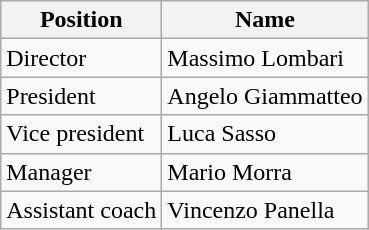<table class="wikitable">
<tr>
<th>Position</th>
<th>Name</th>
</tr>
<tr>
<td>Director</td>
<td> Massimo Lombari</td>
</tr>
<tr>
<td>President</td>
<td> Angelo Giammatteo</td>
</tr>
<tr>
<td>Vice president</td>
<td> Luca Sasso</td>
</tr>
<tr>
<td>Manager</td>
<td> Mario Morra</td>
</tr>
<tr>
<td>Assistant coach</td>
<td> Vincenzo Panella</td>
</tr>
</table>
